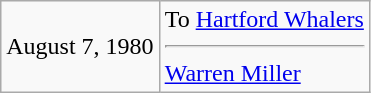<table class="wikitable">
<tr>
<td>August 7, 1980</td>
<td valign="top">To <a href='#'>Hartford Whalers</a><hr><a href='#'>Warren Miller</a></td>
</tr>
</table>
